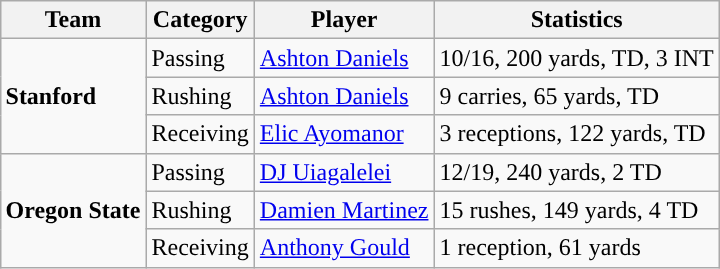<table class="wikitable" style="float: right;">
<tr>
<th>Team</th>
<th>Category</th>
<th>Player</th>
<th>Statistics</th>
</tr>
<tr>
<td rowspan=3><strong>Stanford</strong></td>
<td>Passing</td>
<td><a href='#'>Ashton Daniels</a></td>
<td>10/16, 200 yards, TD, 3 INT</td>
</tr>
<tr>
<td>Rushing</td>
<td><a href='#'>Ashton Daniels</a></td>
<td>9 carries, 65 yards, TD</td>
</tr>
<tr>
<td>Receiving</td>
<td><a href='#'>Elic Ayomanor</a></td>
<td>3 receptions, 122  yards, TD</td>
</tr>
<tr>
<td rowspan=3><strong>Oregon State</strong></td>
<td>Passing</td>
<td><a href='#'>DJ Uiagalelei</a></td>
<td>12/19, 240 yards, 2 TD</td>
</tr>
<tr>
<td>Rushing</td>
<td><a href='#'>Damien Martinez</a></td>
<td>15 rushes, 149 yards, 4 TD</td>
</tr>
<tr>
<td>Receiving</td>
<td><a href='#'>Anthony Gould</a></td>
<td>1 reception, 61 yards</td>
</tr>
</table>
